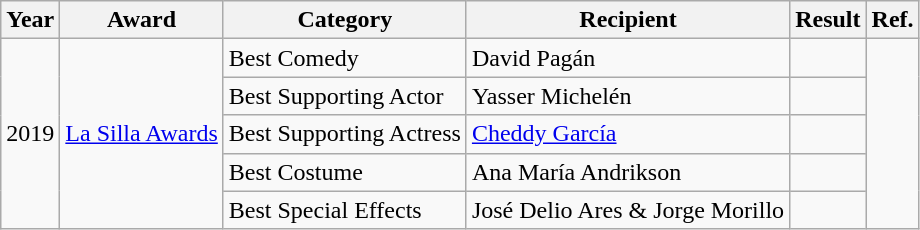<table class="wikitable">
<tr>
<th>Year</th>
<th>Award</th>
<th>Category</th>
<th>Recipient</th>
<th>Result</th>
<th>Ref.</th>
</tr>
<tr>
<td rowspan="5">2019</td>
<td rowspan="5"><a href='#'>La Silla Awards</a></td>
<td>Best Comedy</td>
<td>David Pagán</td>
<td></td>
<td rowspan="5"></td>
</tr>
<tr>
<td>Best Supporting Actor</td>
<td>Yasser Michelén</td>
<td></td>
</tr>
<tr>
<td>Best Supporting Actress</td>
<td><a href='#'>Cheddy García</a></td>
<td></td>
</tr>
<tr>
<td>Best Costume</td>
<td>Ana María Andrikson</td>
<td></td>
</tr>
<tr>
<td>Best Special Effects</td>
<td>José Delio Ares & Jorge Morillo</td>
<td></td>
</tr>
</table>
